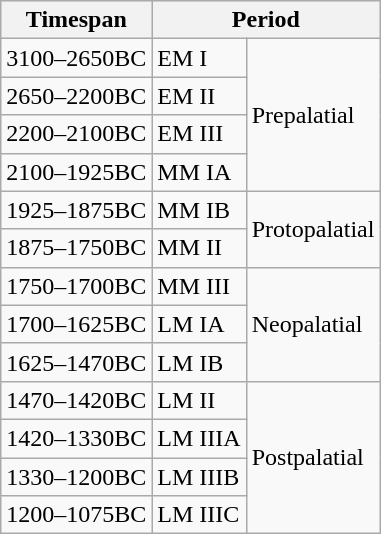<table class="wikitable floatright border: gray solid 1px; text-align: center; background: white;">
<tr style="background: #ececec;">
<th>Timespan</th>
<th colspan=2>Period</th>
</tr>
<tr>
<td>3100–2650BC</td>
<td>EM I</td>
<td rowspan="4">Prepalatial</td>
</tr>
<tr>
<td>2650–2200BC</td>
<td>EM II</td>
</tr>
<tr>
<td>2200–2100BC</td>
<td>EM III</td>
</tr>
<tr>
<td>2100–1925BC</td>
<td>MM IA</td>
</tr>
<tr>
<td>1925–1875BC</td>
<td>MM IB</td>
<td rowspan="2">Protopalatial</td>
</tr>
<tr>
<td>1875–1750BC</td>
<td>MM II</td>
</tr>
<tr>
<td>1750–1700BC</td>
<td>MM III</td>
<td rowspan="3">Neopalatial</td>
</tr>
<tr>
<td>1700–1625BC</td>
<td>LM IA</td>
</tr>
<tr>
<td>1625–1470BC</td>
<td>LM IB</td>
</tr>
<tr>
<td>1470–1420BC</td>
<td>LM II</td>
<td rowspan="4">Postpalatial</td>
</tr>
<tr>
<td>1420–1330BC</td>
<td>LM IIIA</td>
</tr>
<tr>
<td>1330–1200BC</td>
<td>LM IIIB</td>
</tr>
<tr>
<td>1200–1075BC</td>
<td>LM IIIC</td>
</tr>
</table>
